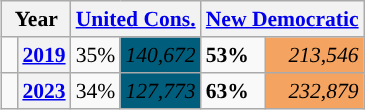<table class="wikitable" style="float:right; width:400; font-size:90%; margin-left:1em;">
<tr>
<th colspan="2" scope="col">Year</th>
<th colspan="2" scope="col"><a href='#'>United Cons.</a></th>
<th colspan="2" scope="col"><a href='#'>New Democratic</a></th>
</tr>
<tr>
<td style="width: 0.25em; background-color: "></td>
<th><a href='#'>2019</a></th>
<td><span>35%</span></td>
<td style="text-align:right; background:#005D7C;"><span><em>140,672</em></span></td>
<td><strong>53%</strong></td>
<td style="text-align:right; background:#F4A460;"><em>213,546</em></td>
</tr>
<tr>
<td style="width: 0.25em; background-color: "></td>
<th><a href='#'>2023</a></th>
<td><span>34%</span></td>
<td style="text-align:right; background:#005D7C;"><span><em>127,773</em></span></td>
<td><strong>63%</strong></td>
<td style="text-align:right; background:#F4A460;"><em>232,879</em></td>
</tr>
</table>
